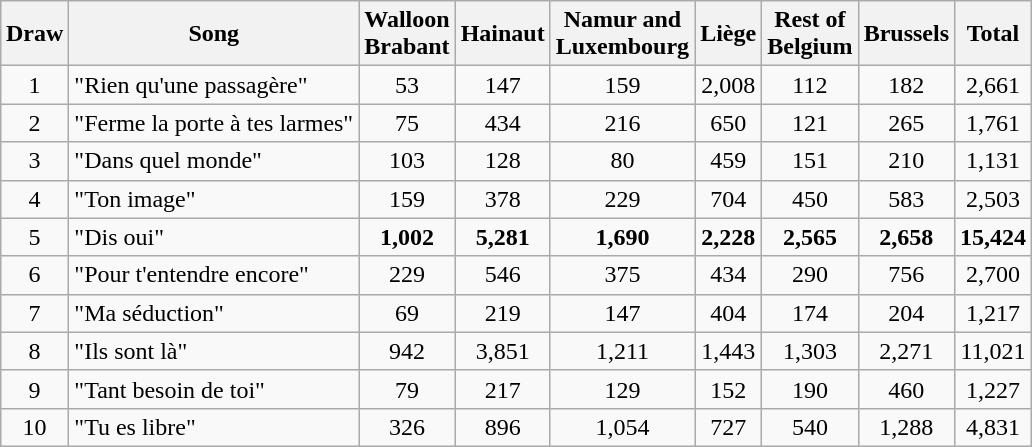<table class="wikitable plainrowheaders" style="margin: 1em auto 1em auto; text-align:center;">
<tr>
<th>Draw</th>
<th>Song</th>
<th>Walloon<br>Brabant</th>
<th>Hainaut</th>
<th>Namur and<br>Luxembourg</th>
<th>Liège</th>
<th>Rest of<br>Belgium</th>
<th>Brussels</th>
<th>Total</th>
</tr>
<tr --->
<td>1</td>
<td align="left">"Rien qu'une passagère"</td>
<td>53</td>
<td>147</td>
<td>159</td>
<td>2,008</td>
<td>112</td>
<td>182</td>
<td>2,661</td>
</tr>
<tr --->
<td>2</td>
<td align="left">"Ferme la porte à tes larmes"</td>
<td>75</td>
<td>434</td>
<td>216</td>
<td>650</td>
<td>121</td>
<td>265</td>
<td>1,761</td>
</tr>
<tr --->
<td>3</td>
<td align="left">"Dans quel monde"</td>
<td>103</td>
<td>128</td>
<td>80</td>
<td>459</td>
<td>151</td>
<td>210</td>
<td>1,131</td>
</tr>
<tr --->
<td>4</td>
<td align="left">"Ton image"</td>
<td>159</td>
<td>378</td>
<td>229</td>
<td>704</td>
<td>450</td>
<td>583</td>
<td>2,503</td>
</tr>
<tr --->
<td>5</td>
<td align="left">"Dis oui"</td>
<td><strong>1,002</strong></td>
<td><strong>5,281</strong></td>
<td><strong>1,690</strong></td>
<td><strong>2,228</strong></td>
<td><strong>2,565</strong></td>
<td><strong>2,658</strong></td>
<td><strong>15,424</strong></td>
</tr>
<tr --->
<td>6</td>
<td align="left">"Pour t'entendre encore"</td>
<td>229</td>
<td>546</td>
<td>375</td>
<td>434</td>
<td>290</td>
<td>756</td>
<td>2,700</td>
</tr>
<tr --->
<td>7</td>
<td align="left">"Ma séduction"</td>
<td>69</td>
<td>219</td>
<td>147</td>
<td>404</td>
<td>174</td>
<td>204</td>
<td>1,217</td>
</tr>
<tr --->
<td>8</td>
<td align="left">"Ils sont là"</td>
<td>942</td>
<td>3,851</td>
<td>1,211</td>
<td>1,443</td>
<td>1,303</td>
<td>2,271</td>
<td>11,021</td>
</tr>
<tr --->
<td>9</td>
<td align="left">"Tant besoin de toi"</td>
<td>79</td>
<td>217</td>
<td>129</td>
<td>152</td>
<td>190</td>
<td>460</td>
<td>1,227</td>
</tr>
<tr --->
<td>10</td>
<td align="left">"Tu es libre"</td>
<td>326</td>
<td>896</td>
<td>1,054</td>
<td>727</td>
<td>540</td>
<td>1,288</td>
<td>4,831</td>
</tr>
</table>
